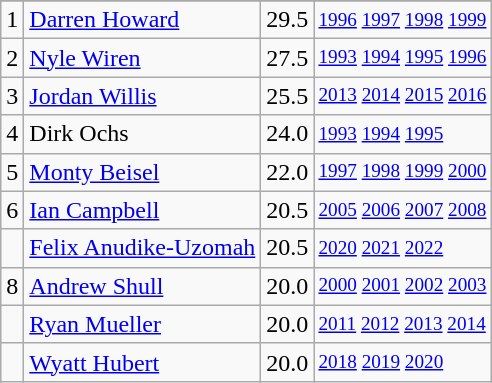<table class="wikitable">
<tr>
</tr>
<tr>
<td>1</td>
<td><a href='#'>Darren Howard</a></td>
<td>29.5</td>
<td style="font-size:80%;"><a href='#'>1996</a> <a href='#'>1997</a> <a href='#'>1998</a> <a href='#'>1999</a></td>
</tr>
<tr>
<td>2</td>
<td><a href='#'>Nyle Wiren</a></td>
<td>27.5</td>
<td style="font-size:80%;"><a href='#'>1993</a> <a href='#'>1994</a> <a href='#'>1995</a> <a href='#'>1996</a></td>
</tr>
<tr>
<td>3</td>
<td><a href='#'>Jordan Willis</a></td>
<td>25.5</td>
<td style="font-size:80%;"><a href='#'>2013</a> <a href='#'>2014</a> <a href='#'>2015</a> <a href='#'>2016</a></td>
</tr>
<tr>
<td>4</td>
<td>Dirk Ochs</td>
<td>24.0</td>
<td style="font-size:80%;"><a href='#'>1993</a> <a href='#'>1994</a> <a href='#'>1995</a></td>
</tr>
<tr>
<td>5</td>
<td><a href='#'>Monty Beisel</a></td>
<td>22.0</td>
<td style="font-size:80%;"><a href='#'>1997</a> <a href='#'>1998</a> <a href='#'>1999</a> <a href='#'>2000</a></td>
</tr>
<tr>
<td>6</td>
<td><a href='#'>Ian Campbell</a></td>
<td>20.5</td>
<td style="font-size:80%;"><a href='#'>2005</a> <a href='#'>2006</a> <a href='#'>2007</a> <a href='#'>2008</a></td>
</tr>
<tr>
<td></td>
<td><a href='#'>Felix Anudike-Uzomah</a></td>
<td>20.5</td>
<td style="font-size:80%;"><a href='#'>2020</a> <a href='#'>2021</a> <a href='#'>2022</a></td>
</tr>
<tr>
<td>8</td>
<td><a href='#'>Andrew Shull</a></td>
<td>20.0</td>
<td style="font-size:80%;"><a href='#'>2000</a> <a href='#'>2001</a> <a href='#'>2002</a> <a href='#'>2003</a></td>
</tr>
<tr>
<td></td>
<td><a href='#'>Ryan Mueller</a></td>
<td>20.0</td>
<td style="font-size:80%;"><a href='#'>2011</a> <a href='#'>2012</a> <a href='#'>2013</a> <a href='#'>2014</a></td>
</tr>
<tr>
<td></td>
<td><a href='#'>Wyatt Hubert</a></td>
<td>20.0</td>
<td style="font-size:80%;"><a href='#'>2018</a> <a href='#'>2019</a> <a href='#'>2020</a></td>
</tr>
</table>
